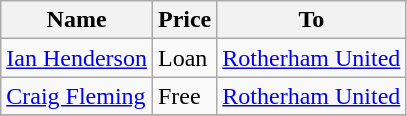<table class="wikitable">
<tr>
<th>Name</th>
<th>Price</th>
<th>To</th>
</tr>
<tr>
<td><a href='#'>Ian Henderson</a></td>
<td>Loan</td>
<td><a href='#'>Rotherham United</a></td>
</tr>
<tr>
<td><a href='#'>Craig Fleming</a></td>
<td>Free</td>
<td><a href='#'>Rotherham United</a></td>
</tr>
<tr>
</tr>
</table>
